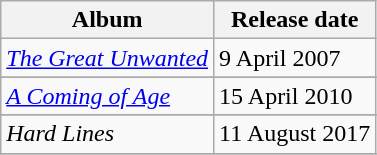<table class="wikitable">
<tr>
<th>Album</th>
<th>Release date</th>
</tr>
<tr>
<td><em><a href='#'>The Great Unwanted</a></em></td>
<td>9 April 2007</td>
</tr>
<tr>
</tr>
<tr>
<td><em><a href='#'>A Coming of Age</a></em></td>
<td>15 April 2010</td>
</tr>
<tr>
</tr>
<tr>
<td><em>Hard Lines</em></td>
<td>11 August 2017</td>
</tr>
<tr>
</tr>
<tr>
</tr>
</table>
